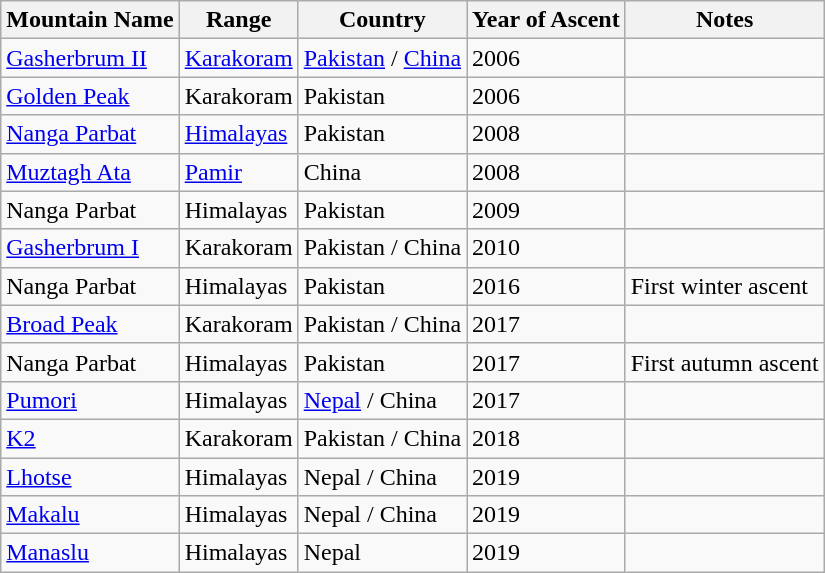<table class="wikitable">
<tr>
<th>Mountain Name</th>
<th>Range</th>
<th>Country</th>
<th>Year of Ascent</th>
<th>Notes</th>
</tr>
<tr>
<td><a href='#'>Gasherbrum II</a></td>
<td><a href='#'>Karakoram</a></td>
<td><a href='#'>Pakistan</a> / <a href='#'>China</a></td>
<td>2006</td>
<td></td>
</tr>
<tr>
<td><a href='#'>Golden Peak</a></td>
<td>Karakoram</td>
<td>Pakistan</td>
<td>2006</td>
<td></td>
</tr>
<tr>
<td><a href='#'>Nanga Parbat</a></td>
<td><a href='#'>Himalayas</a></td>
<td>Pakistan</td>
<td>2008</td>
<td></td>
</tr>
<tr>
<td><a href='#'>Muztagh Ata</a></td>
<td><a href='#'>Pamir</a></td>
<td>China</td>
<td>2008</td>
<td></td>
</tr>
<tr>
<td>Nanga Parbat</td>
<td>Himalayas</td>
<td>Pakistan</td>
<td>2009</td>
<td></td>
</tr>
<tr>
<td><a href='#'>Gasherbrum I</a></td>
<td>Karakoram</td>
<td>Pakistan / China</td>
<td>2010</td>
<td></td>
</tr>
<tr>
<td>Nanga Parbat</td>
<td>Himalayas</td>
<td>Pakistan</td>
<td>2016</td>
<td>First winter ascent</td>
</tr>
<tr>
<td><a href='#'>Broad Peak</a></td>
<td>Karakoram</td>
<td>Pakistan / China</td>
<td>2017</td>
<td></td>
</tr>
<tr>
<td>Nanga Parbat</td>
<td>Himalayas</td>
<td>Pakistan</td>
<td>2017</td>
<td>First autumn ascent</td>
</tr>
<tr>
<td><a href='#'>Pumori</a></td>
<td>Himalayas</td>
<td><a href='#'>Nepal</a> / China</td>
<td>2017</td>
<td></td>
</tr>
<tr>
<td><a href='#'>K2</a></td>
<td>Karakoram</td>
<td>Pakistan / China</td>
<td>2018</td>
<td></td>
</tr>
<tr>
<td><a href='#'>Lhotse</a></td>
<td>Himalayas</td>
<td>Nepal / China</td>
<td>2019</td>
<td></td>
</tr>
<tr>
<td><a href='#'>Makalu</a></td>
<td>Himalayas</td>
<td>Nepal / China</td>
<td>2019</td>
<td></td>
</tr>
<tr>
<td><a href='#'>Manaslu</a></td>
<td>Himalayas</td>
<td>Nepal</td>
<td>2019</td>
<td></td>
</tr>
</table>
